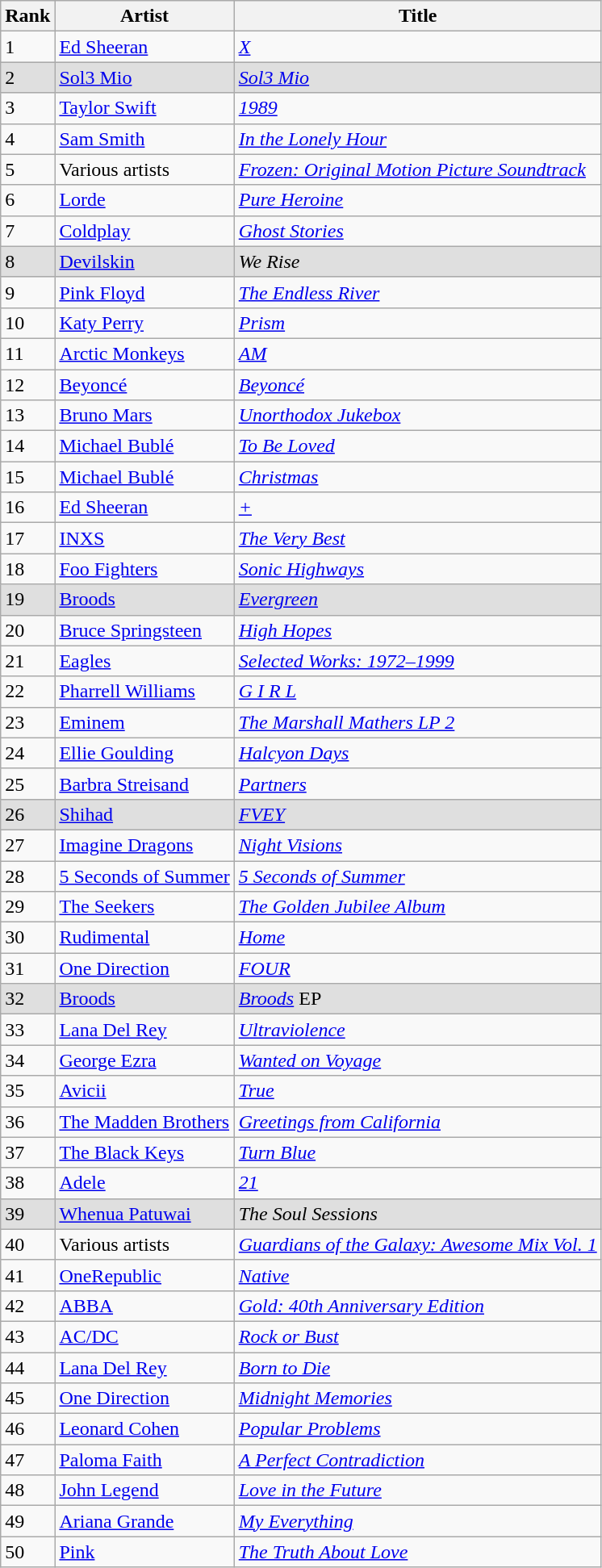<table class="wikitable sortable">
<tr>
<th>Rank</th>
<th>Artist</th>
<th>Title</th>
</tr>
<tr>
<td>1</td>
<td><a href='#'>Ed Sheeran</a></td>
<td><em><a href='#'>X</a></em></td>
</tr>
<tr bgcolor="#DFDFDF">
<td>2</td>
<td><a href='#'>Sol3 Mio</a></td>
<td><em><a href='#'>Sol3 Mio</a></em></td>
</tr>
<tr>
<td>3</td>
<td><a href='#'>Taylor Swift</a></td>
<td><em><a href='#'>1989</a></em></td>
</tr>
<tr>
<td>4</td>
<td><a href='#'>Sam Smith</a></td>
<td><em><a href='#'>In the Lonely Hour</a></em></td>
</tr>
<tr>
<td>5</td>
<td>Various artists</td>
<td><em><a href='#'>Frozen: Original Motion Picture Soundtrack</a></em></td>
</tr>
<tr>
<td>6</td>
<td><a href='#'>Lorde</a></td>
<td><em><a href='#'>Pure Heroine</a></em></td>
</tr>
<tr>
<td>7</td>
<td><a href='#'>Coldplay</a></td>
<td><em><a href='#'>Ghost Stories</a></em></td>
</tr>
<tr bgcolor="#DFDFDF">
<td>8</td>
<td><a href='#'>Devilskin</a></td>
<td><em>We Rise</em></td>
</tr>
<tr>
<td>9</td>
<td><a href='#'>Pink Floyd</a></td>
<td><em><a href='#'>The Endless River</a></em></td>
</tr>
<tr>
<td>10</td>
<td><a href='#'>Katy Perry</a></td>
<td><em><a href='#'>Prism</a></em></td>
</tr>
<tr>
<td>11</td>
<td><a href='#'>Arctic Monkeys</a></td>
<td><em><a href='#'>AM</a></em></td>
</tr>
<tr>
<td>12</td>
<td><a href='#'>Beyoncé</a></td>
<td><em><a href='#'>Beyoncé</a></em></td>
</tr>
<tr>
<td>13</td>
<td><a href='#'>Bruno Mars</a></td>
<td><em><a href='#'>Unorthodox Jukebox</a></em></td>
</tr>
<tr>
<td>14</td>
<td><a href='#'>Michael Bublé</a></td>
<td><em><a href='#'>To Be Loved</a></em></td>
</tr>
<tr>
<td>15</td>
<td><a href='#'>Michael Bublé</a></td>
<td><em><a href='#'>Christmas</a></em></td>
</tr>
<tr>
<td>16</td>
<td><a href='#'>Ed Sheeran</a></td>
<td><em><a href='#'>+</a></em></td>
</tr>
<tr>
<td>17</td>
<td><a href='#'>INXS</a></td>
<td><em><a href='#'>The Very Best</a></em></td>
</tr>
<tr>
<td>18</td>
<td><a href='#'>Foo Fighters</a></td>
<td><em><a href='#'>Sonic Highways</a></em></td>
</tr>
<tr bgcolor="#DFDFDF">
<td>19</td>
<td><a href='#'>Broods</a></td>
<td><em><a href='#'>Evergreen</a></em></td>
</tr>
<tr>
<td>20</td>
<td><a href='#'>Bruce Springsteen</a></td>
<td><em><a href='#'>High Hopes</a></em></td>
</tr>
<tr>
<td>21</td>
<td><a href='#'>Eagles</a></td>
<td><em><a href='#'>Selected Works: 1972–1999</a></em></td>
</tr>
<tr>
<td>22</td>
<td><a href='#'>Pharrell Williams</a></td>
<td><em><a href='#'>G I R L</a></em></td>
</tr>
<tr>
<td>23</td>
<td><a href='#'>Eminem</a></td>
<td><em><a href='#'>The Marshall Mathers LP 2</a></em></td>
</tr>
<tr>
<td>24</td>
<td><a href='#'>Ellie Goulding</a></td>
<td><em><a href='#'>Halcyon Days</a></em></td>
</tr>
<tr>
<td>25</td>
<td><a href='#'>Barbra Streisand</a></td>
<td><em><a href='#'>Partners</a></em></td>
</tr>
<tr bgcolor="#DFDFDF">
<td>26</td>
<td><a href='#'>Shihad</a></td>
<td><em><a href='#'>FVEY</a></em></td>
</tr>
<tr>
<td>27</td>
<td><a href='#'>Imagine Dragons</a></td>
<td><em><a href='#'>Night Visions</a></em></td>
</tr>
<tr>
<td>28</td>
<td><a href='#'>5 Seconds of Summer</a></td>
<td><em><a href='#'>5 Seconds of Summer</a></em></td>
</tr>
<tr>
<td>29</td>
<td><a href='#'>The Seekers</a></td>
<td><em><a href='#'>The Golden Jubilee Album</a></em></td>
</tr>
<tr>
<td>30</td>
<td><a href='#'>Rudimental</a></td>
<td><em><a href='#'>Home</a></em></td>
</tr>
<tr>
<td>31</td>
<td><a href='#'>One Direction</a></td>
<td><em><a href='#'>FOUR</a></em></td>
</tr>
<tr bgcolor="#DFDFDF">
<td>32</td>
<td><a href='#'>Broods</a></td>
<td><em><a href='#'>Broods</a></em> EP</td>
</tr>
<tr>
<td>33</td>
<td><a href='#'>Lana Del Rey</a></td>
<td><em><a href='#'>Ultraviolence</a></em></td>
</tr>
<tr>
<td>34</td>
<td><a href='#'>George Ezra</a></td>
<td><em><a href='#'>Wanted on Voyage</a></em></td>
</tr>
<tr>
<td>35</td>
<td><a href='#'>Avicii</a></td>
<td><em><a href='#'>True</a></em></td>
</tr>
<tr>
<td>36</td>
<td><a href='#'>The Madden Brothers</a></td>
<td><em><a href='#'>Greetings from California</a></em></td>
</tr>
<tr>
<td>37</td>
<td><a href='#'>The Black Keys</a></td>
<td><em><a href='#'>Turn Blue</a></em></td>
</tr>
<tr>
<td>38</td>
<td><a href='#'>Adele</a></td>
<td><em><a href='#'>21</a></em></td>
</tr>
<tr bgcolor="#DFDFDF">
<td>39</td>
<td><a href='#'>Whenua Patuwai</a></td>
<td><em>The Soul Sessions</em></td>
</tr>
<tr>
<td>40</td>
<td>Various artists</td>
<td><em><a href='#'>Guardians of the Galaxy: Awesome Mix Vol. 1</a></em></td>
</tr>
<tr>
<td>41</td>
<td><a href='#'>OneRepublic</a></td>
<td><em><a href='#'>Native</a></em></td>
</tr>
<tr>
<td>42</td>
<td><a href='#'>ABBA</a></td>
<td><em><a href='#'>Gold: 40th Anniversary Edition</a></em></td>
</tr>
<tr>
<td>43</td>
<td><a href='#'>AC/DC</a></td>
<td><em><a href='#'>Rock or Bust</a></em></td>
</tr>
<tr>
<td>44</td>
<td><a href='#'>Lana Del Rey</a></td>
<td><em><a href='#'>Born to Die</a></em></td>
</tr>
<tr>
<td>45</td>
<td><a href='#'>One Direction</a></td>
<td><em><a href='#'>Midnight Memories</a></em></td>
</tr>
<tr>
<td>46</td>
<td><a href='#'>Leonard Cohen</a></td>
<td><em><a href='#'>Popular Problems</a></em></td>
</tr>
<tr>
<td>47</td>
<td><a href='#'>Paloma Faith</a></td>
<td><em><a href='#'>A Perfect Contradiction</a></em></td>
</tr>
<tr>
<td>48</td>
<td><a href='#'>John Legend</a></td>
<td><em><a href='#'>Love in the Future</a></em></td>
</tr>
<tr>
<td>49</td>
<td><a href='#'>Ariana Grande</a></td>
<td><em><a href='#'>My Everything</a></em></td>
</tr>
<tr>
<td>50</td>
<td><a href='#'>Pink</a></td>
<td><em><a href='#'>The Truth About Love</a></em></td>
</tr>
</table>
